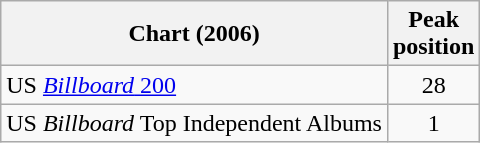<table class="wikitable">
<tr>
<th align="left">Chart (2006)</th>
<th align="left">Peak<br>position</th>
</tr>
<tr>
<td align="left">US <a href='#'><em>Billboard</em> 200</a></td>
<td align="center">28</td>
</tr>
<tr>
<td align="left">US <em>Billboard</em> Top Independent Albums</td>
<td align="center">1</td>
</tr>
</table>
